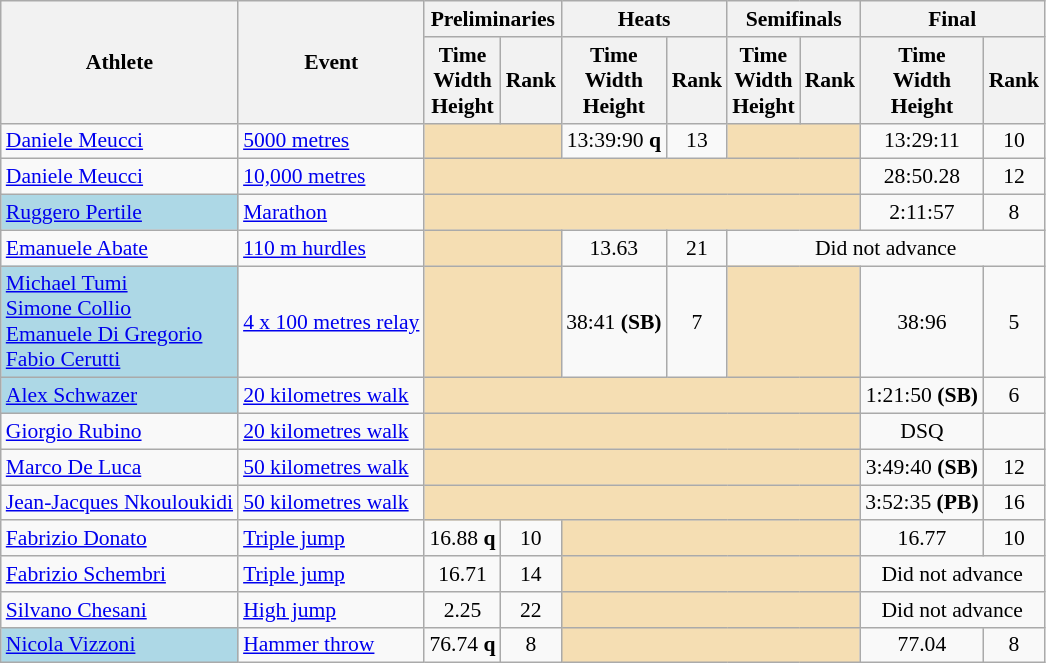<table class=wikitable style="font-size:90%; border: ;">
<tr>
<th rowspan="2" style="border-">Athlete</th>
<th rowspan="2" style="border-">Event</th>
<th colspan="2" style="border-; border-bottom:;">Preliminaries</th>
<th colspan="2" style="border-; border-bottom:;">Heats</th>
<th colspan="2" style="border-; border-bottom:;">Semifinals</th>
<th colspan="2" style="border-; border-bottom:;">Final</th>
</tr>
<tr>
<th>Time<br>Width<br>Height</th>
<th style="border-">Rank</th>
<th>Time<br>Width<br>Height</th>
<th style="border-">Rank</th>
<th>Time<br>Width<br>Height</th>
<th style="border-">Rank</th>
<th>Time<br>Width<br>Height</th>
<th style="border-">Rank</th>
</tr>
<tr style="border-top: ;">
<td style="border-"><a href='#'>Daniele Meucci</a></td>
<td style="border-"><a href='#'>5000 metres</a></td>
<td style="border-" colspan= 2 bgcolor="wheat"></td>
<td align=center>13:39:90 <strong>q</strong></td>
<td align=center style="border-">13</td>
<td style="border-" colspan= 2 bgcolor="wheat"></td>
<td align=center>13:29:11</td>
<td align=center>10</td>
</tr>
<tr style="border-top: ;">
<td style="border-"><a href='#'>Daniele Meucci</a></td>
<td style="border-"><a href='#'>10,000 metres</a></td>
<td style="border-" colspan= 6 bgcolor="wheat"></td>
<td align=center>28:50.28</td>
<td align=center>12</td>
</tr>
<tr style="border-top: ;">
<td bgcolor=lightblue><a href='#'>Ruggero Pertile</a></td>
<td style="border-"><a href='#'>Marathon</a></td>
<td style="border-" colspan= 6 bgcolor="wheat"></td>
<td align=center>2:11:57</td>
<td align=center>8</td>
</tr>
<tr style="border-top: ;">
<td style="border-"><a href='#'>Emanuele Abate</a></td>
<td style="border-"><a href='#'>110 m hurdles</a></td>
<td style="border-" colspan= 2 bgcolor="wheat"></td>
<td align=center>13.63</td>
<td align=center style="border-">21</td>
<td colspan="4" align=center>Did not advance</td>
</tr>
<tr style="border-top: ;">
<td bgcolor=lightblue><a href='#'>Michael Tumi</a><br><a href='#'>Simone Collio</a><br><a href='#'>Emanuele Di Gregorio</a><br><a href='#'>Fabio Cerutti</a><br></td>
<td style="border-"><a href='#'>4 x 100 metres relay</a></td>
<td style="border-" colspan= 2 bgcolor="wheat"></td>
<td align=center>38:41  <strong>(SB)</strong></td>
<td align=center style="border-">7</td>
<td style="border-" colspan= 2 bgcolor="wheat"></td>
<td align=center>38:96</td>
<td align=center>5</td>
</tr>
<tr style="border-top: ;">
<td bgcolor=lightblue><a href='#'>Alex Schwazer</a></td>
<td style="border-"><a href='#'>20 kilometres walk</a></td>
<td style="border-" colspan= 6 bgcolor="wheat"></td>
<td align=center>1:21:50 <strong>(SB)</strong></td>
<td align=center>6</td>
</tr>
<tr>
<td style="border-"><a href='#'>Giorgio Rubino</a></td>
<td style="border-"><a href='#'>20 kilometres walk</a></td>
<td style="border-" colspan= 6 bgcolor="wheat"></td>
<td align=center>DSQ</td>
<td align=center></td>
</tr>
<tr style="border-top: ;">
<td style="border-"><a href='#'>Marco De Luca</a></td>
<td style="border-"><a href='#'>50 kilometres walk</a></td>
<td style="border-" colspan= 6 bgcolor="wheat"></td>
<td align=center>3:49:40 <strong>(SB)</strong></td>
<td align=center>12</td>
</tr>
<tr>
<td style="border-"><a href='#'>Jean-Jacques Nkouloukidi</a></td>
<td style="border-"><a href='#'>50 kilometres walk</a></td>
<td style="border-" colspan= 6 bgcolor="wheat"></td>
<td align=center>3:52:35 <strong>(PB)</strong></td>
<td align=center>16</td>
</tr>
<tr style="border-top: ;">
<td style="border-"><a href='#'>Fabrizio Donato</a></td>
<td style="border-"><a href='#'>Triple jump</a></td>
<td align=center>16.88 <strong>q</strong></td>
<td align=center style="border-">10</td>
<td style="border-" colspan= 4  bgcolor="wheat"></td>
<td align=center>16.77</td>
<td align=center>10</td>
</tr>
<tr>
<td style="border-"><a href='#'>Fabrizio Schembri</a></td>
<td style="border-"><a href='#'>Triple jump</a></td>
<td align=center>16.71</td>
<td align=center style="border-">14</td>
<td style="border-" colspan= 4  bgcolor="wheat"></td>
<td colspan="2" align=center>Did not advance</td>
</tr>
<tr style="border-top: ;">
<td style="border-"><a href='#'>Silvano Chesani</a></td>
<td style="border-"><a href='#'>High jump</a></td>
<td align=center>2.25</td>
<td align=center style="border-">22</td>
<td style="border-" colspan= 4 bgcolor="wheat"></td>
<td colspan="2" align=center>Did not advance</td>
</tr>
<tr style="border-top: ;">
<td bgcolor=lightblue><a href='#'>Nicola Vizzoni</a></td>
<td style="border-"><a href='#'>Hammer throw</a></td>
<td align=center>76.74 <strong>q</strong></td>
<td align=center style="border-">8</td>
<td style="border-" colspan= 4 bgcolor="wheat"></td>
<td align=center>77.04</td>
<td align=center>8</td>
</tr>
</table>
